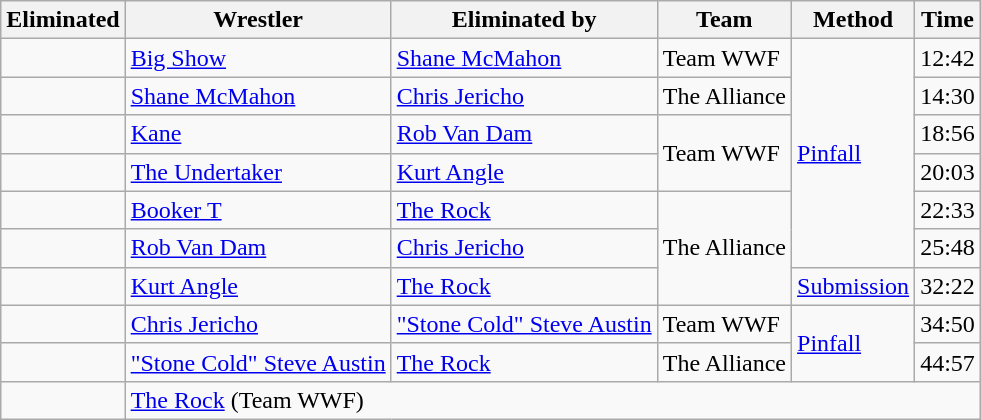<table class="wikitable sortable">
<tr>
<th>Eliminated</th>
<th>Wrestler</th>
<th>Eliminated by</th>
<th>Team</th>
<th>Method</th>
<th>Time</th>
</tr>
<tr>
<td></td>
<td><a href='#'>Big Show</a></td>
<td><a href='#'>Shane McMahon</a></td>
<td>Team WWF</td>
<td rowspan="6"><a href='#'>Pinfall</a></td>
<td>12:42</td>
</tr>
<tr>
<td></td>
<td><a href='#'>Shane McMahon</a></td>
<td><a href='#'>Chris Jericho</a></td>
<td>The Alliance</td>
<td>14:30</td>
</tr>
<tr>
<td></td>
<td><a href='#'>Kane</a></td>
<td><a href='#'>Rob Van Dam</a></td>
<td rowspan="2">Team WWF</td>
<td>18:56</td>
</tr>
<tr>
<td></td>
<td><a href='#'>The Undertaker</a></td>
<td><a href='#'>Kurt Angle</a></td>
<td>20:03</td>
</tr>
<tr>
<td></td>
<td><a href='#'>Booker T</a></td>
<td><a href='#'>The Rock</a></td>
<td rowspan="3">The Alliance</td>
<td>22:33</td>
</tr>
<tr>
<td></td>
<td><a href='#'>Rob Van Dam</a></td>
<td><a href='#'>Chris Jericho</a></td>
<td>25:48</td>
</tr>
<tr>
<td></td>
<td><a href='#'>Kurt Angle</a></td>
<td><a href='#'>The Rock</a></td>
<td><a href='#'>Submission</a></td>
<td>32:22</td>
</tr>
<tr>
<td></td>
<td><a href='#'>Chris Jericho</a></td>
<td><a href='#'>"Stone Cold" Steve Austin</a></td>
<td>Team WWF</td>
<td rowspan="2"><a href='#'>Pinfall</a></td>
<td>34:50</td>
</tr>
<tr>
<td></td>
<td><a href='#'>"Stone Cold" Steve Austin</a></td>
<td><a href='#'>The Rock</a></td>
<td>The Alliance</td>
<td>44:57</td>
</tr>
<tr>
<td></td>
<td colspan="5"><a href='#'>The Rock</a> (Team WWF)</td>
</tr>
</table>
